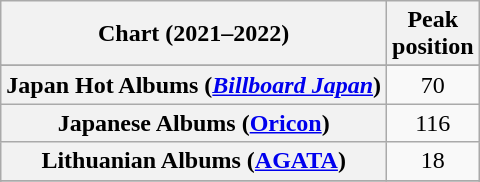<table class="wikitable sortable plainrowheaders" style="text-align:center">
<tr>
<th scope="col">Chart (2021–2022)</th>
<th scope="col">Peak<br>position</th>
</tr>
<tr>
</tr>
<tr>
</tr>
<tr>
</tr>
<tr>
</tr>
<tr>
</tr>
<tr>
</tr>
<tr>
</tr>
<tr>
</tr>
<tr>
</tr>
<tr>
</tr>
<tr>
</tr>
<tr>
</tr>
<tr>
</tr>
<tr>
</tr>
<tr>
<th scope="row">Japan Hot Albums (<em><a href='#'>Billboard Japan</a></em>)</th>
<td>70</td>
</tr>
<tr>
<th scope="row">Japanese Albums (<a href='#'>Oricon</a>)</th>
<td>116</td>
</tr>
<tr>
<th scope="row">Lithuanian Albums (<a href='#'>AGATA</a>)</th>
<td>18</td>
</tr>
<tr>
</tr>
<tr>
</tr>
<tr>
</tr>
<tr>
</tr>
<tr>
</tr>
<tr>
</tr>
<tr>
</tr>
<tr>
</tr>
<tr>
</tr>
<tr>
</tr>
<tr>
</tr>
<tr>
</tr>
</table>
